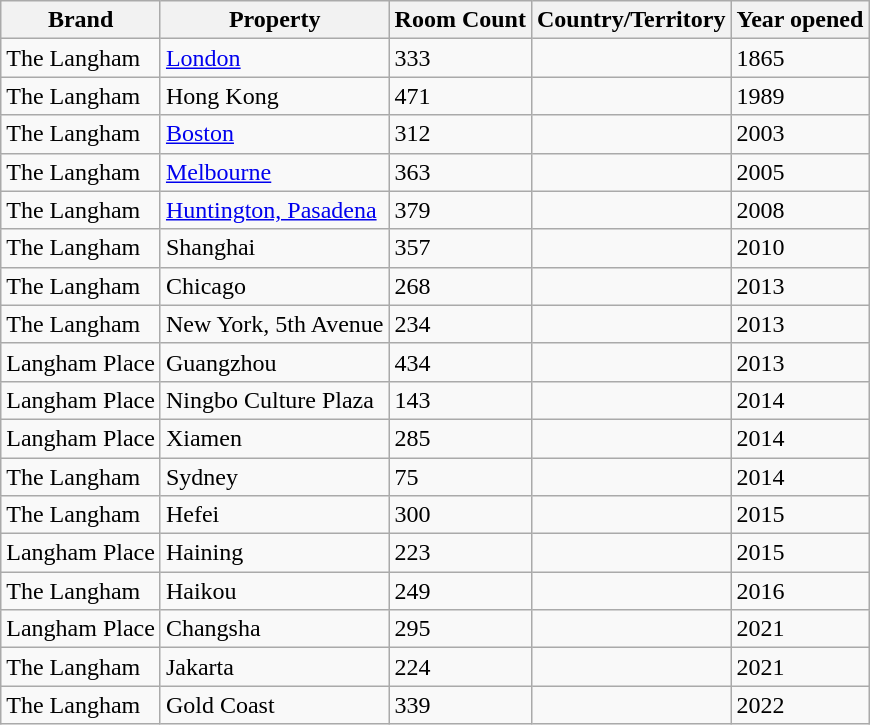<table class="wikitable">
<tr>
<th>Brand</th>
<th>Property</th>
<th>Room Count</th>
<th>Country/Territory</th>
<th>Year opened</th>
</tr>
<tr>
<td>The Langham</td>
<td><a href='#'>London</a></td>
<td>333</td>
<td></td>
<td>1865</td>
</tr>
<tr>
<td>The Langham</td>
<td>Hong Kong</td>
<td>471</td>
<td></td>
<td>1989</td>
</tr>
<tr>
<td>The Langham</td>
<td><a href='#'>Boston</a></td>
<td>312</td>
<td></td>
<td>2003</td>
</tr>
<tr>
<td>The Langham</td>
<td><a href='#'>Melbourne</a></td>
<td>363</td>
<td></td>
<td>2005</td>
</tr>
<tr>
<td>The Langham</td>
<td><a href='#'>Huntington, Pasadena</a></td>
<td>379</td>
<td></td>
<td>2008</td>
</tr>
<tr>
<td>The Langham</td>
<td>Shanghai</td>
<td>357</td>
<td></td>
<td>2010</td>
</tr>
<tr>
<td>The Langham</td>
<td>Chicago</td>
<td>268</td>
<td></td>
<td>2013</td>
</tr>
<tr>
<td>The Langham</td>
<td>New York, 5th Avenue</td>
<td>234</td>
<td></td>
<td>2013</td>
</tr>
<tr>
<td>Langham Place</td>
<td>Guangzhou</td>
<td>434</td>
<td></td>
<td>2013</td>
</tr>
<tr>
<td>Langham Place</td>
<td>Ningbo Culture Plaza</td>
<td>143</td>
<td></td>
<td>2014</td>
</tr>
<tr>
<td>Langham Place</td>
<td>Xiamen</td>
<td>285</td>
<td></td>
<td>2014</td>
</tr>
<tr>
<td>The Langham</td>
<td>Sydney</td>
<td>75</td>
<td></td>
<td>2014</td>
</tr>
<tr>
<td>The Langham</td>
<td>Hefei</td>
<td>300</td>
<td></td>
<td>2015</td>
</tr>
<tr>
<td>Langham Place</td>
<td>Haining</td>
<td>223</td>
<td></td>
<td>2015</td>
</tr>
<tr>
<td>The Langham</td>
<td>Haikou</td>
<td>249</td>
<td></td>
<td>2016</td>
</tr>
<tr>
<td>Langham Place</td>
<td>Changsha</td>
<td>295</td>
<td></td>
<td>2021</td>
</tr>
<tr>
<td>The Langham</td>
<td>Jakarta</td>
<td>224</td>
<td></td>
<td>2021</td>
</tr>
<tr>
<td>The Langham</td>
<td>Gold Coast</td>
<td>339</td>
<td></td>
<td>2022</td>
</tr>
</table>
